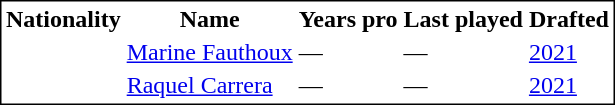<table style="border:1px solid black;">
<tr>
<th>Nationality</th>
<th>Name</th>
<th>Years pro</th>
<th>Last played</th>
<th>Drafted</th>
</tr>
<tr>
<td></td>
<td><a href='#'>Marine Fauthoux</a></td>
<td>—</td>
<td>—</td>
<td><a href='#'>2021</a></td>
</tr>
<tr>
<td></td>
<td><a href='#'>Raquel Carrera</a></td>
<td>—</td>
<td>—</td>
<td><a href='#'>2021</a></td>
</tr>
</table>
